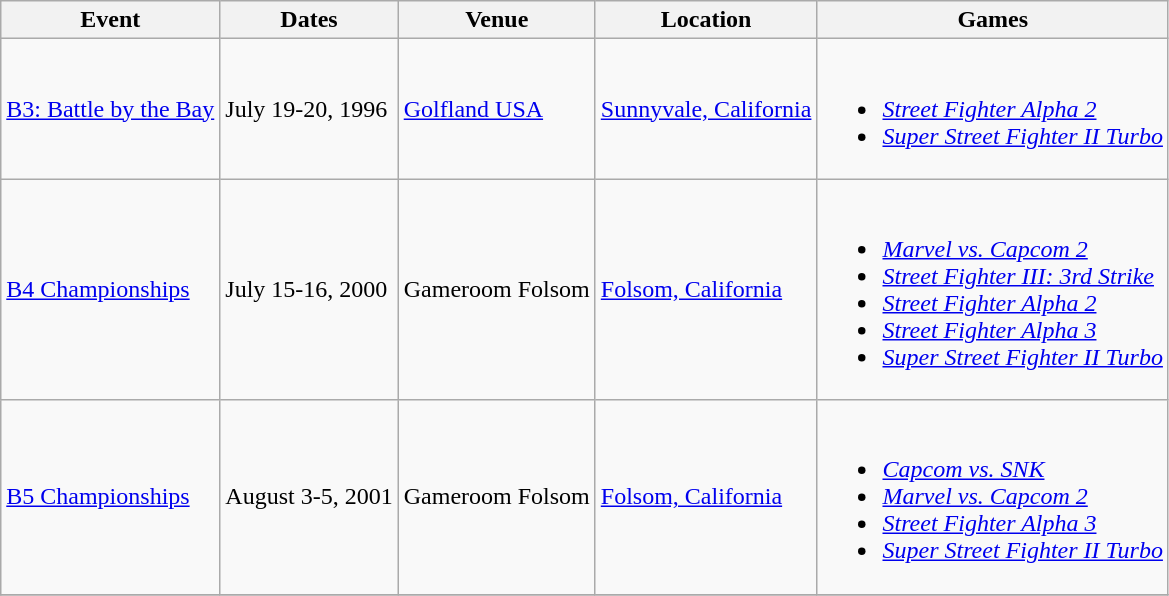<table class="wikitable sortable">
<tr>
<th>Event</th>
<th>Dates</th>
<th>Venue</th>
<th>Location</th>
<th>Games</th>
</tr>
<tr>
<td><a href='#'>B3: Battle by the Bay</a></td>
<td>July 19-20, 1996</td>
<td><a href='#'>Golfland USA</a></td>
<td><a href='#'>Sunnyvale, California</a></td>
<td><br><ul><li><em><a href='#'>Street Fighter Alpha 2</a></em></li><li><em><a href='#'>Super Street Fighter II Turbo</a></em></li></ul></td>
</tr>
<tr>
<td><a href='#'>B4 Championships</a></td>
<td>July 15-16, 2000</td>
<td>Gameroom Folsom</td>
<td><a href='#'>Folsom, California</a></td>
<td><br><ul><li><em><a href='#'>Marvel vs. Capcom 2</a></em></li><li><em><a href='#'>Street Fighter III: 3rd Strike</a></em></li><li><em><a href='#'>Street Fighter Alpha 2</a></em></li><li><em><a href='#'>Street Fighter Alpha 3</a></em></li><li><em><a href='#'>Super Street Fighter II Turbo</a></em></li></ul></td>
</tr>
<tr>
<td><a href='#'>B5 Championships</a></td>
<td>August 3-5, 2001</td>
<td>Gameroom Folsom</td>
<td><a href='#'>Folsom, California</a></td>
<td><br><ul><li><em><a href='#'>Capcom vs. SNK</a></em></li><li><em><a href='#'>Marvel vs. Capcom 2</a></em></li><li><em><a href='#'>Street Fighter Alpha 3</a></em></li><li><em><a href='#'>Super Street Fighter II Turbo</a></em></li></ul></td>
</tr>
<tr>
</tr>
</table>
